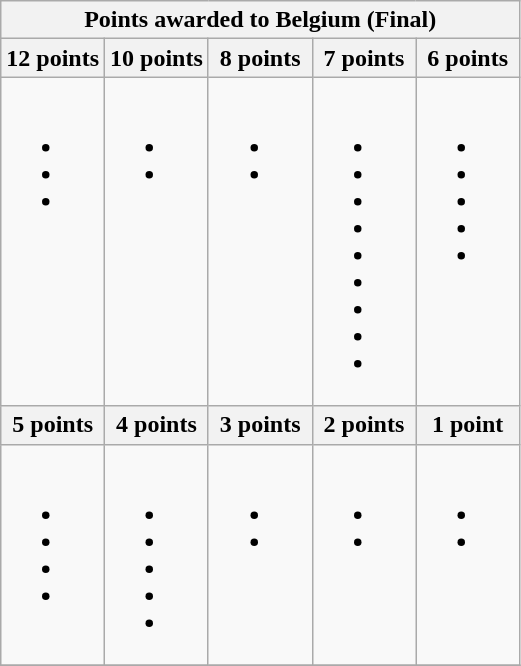<table class="wikitable collapsible collapsed">
<tr>
<th colspan="5">Points awarded to Belgium (Final)</th>
</tr>
<tr>
<th width=20%>12 points</th>
<th width=20%>10 points</th>
<th width=20%>8 points</th>
<th width=20%>7 points</th>
<th width=20%>6 points</th>
</tr>
<tr>
<td valign="top"><br><ul><li></li><li></li><li></li></ul></td>
<td valign="top"><br><ul><li></li><li></li></ul></td>
<td valign="top"><br><ul><li></li><li></li></ul></td>
<td valign="top"><br><ul><li></li><li></li><li></li><li></li><li></li><li></li><li></li><li></li><li></li></ul></td>
<td valign="top"><br><ul><li></li><li></li><li></li><li></li><li></li></ul></td>
</tr>
<tr>
<th width=20%>5 points</th>
<th width=20%>4 points</th>
<th width=20%>3 points</th>
<th width=20%>2 points</th>
<th width=20%>1 point</th>
</tr>
<tr>
<td valign="top"><br><ul><li></li><li></li><li></li><li></li></ul></td>
<td valign="top"><br><ul><li></li><li></li><li></li><li></li><li></li></ul></td>
<td valign="top"><br><ul><li></li><li></li></ul></td>
<td valign="top"><br><ul><li></li><li></li></ul></td>
<td valign="top"><br><ul><li></li><li></li></ul></td>
</tr>
<tr>
</tr>
</table>
